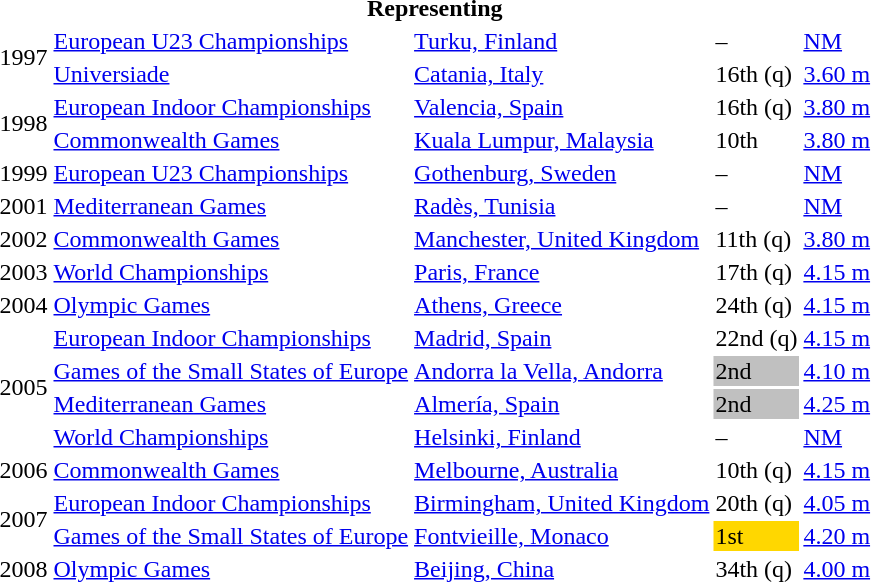<table>
<tr>
<th colspan="5">Representing </th>
</tr>
<tr>
<td rowspan=2>1997</td>
<td><a href='#'>European U23 Championships</a></td>
<td><a href='#'>Turku, Finland</a></td>
<td>–</td>
<td><a href='#'>NM</a></td>
</tr>
<tr>
<td><a href='#'>Universiade</a></td>
<td><a href='#'>Catania, Italy</a></td>
<td>16th (q)</td>
<td><a href='#'>3.60 m</a></td>
</tr>
<tr>
<td rowspan=2>1998</td>
<td><a href='#'>European Indoor Championships</a></td>
<td><a href='#'>Valencia, Spain</a></td>
<td>16th (q)</td>
<td><a href='#'>3.80 m</a></td>
</tr>
<tr>
<td><a href='#'>Commonwealth Games</a></td>
<td><a href='#'>Kuala Lumpur, Malaysia</a></td>
<td>10th</td>
<td><a href='#'>3.80 m</a></td>
</tr>
<tr>
<td>1999</td>
<td><a href='#'>European U23 Championships</a></td>
<td><a href='#'>Gothenburg, Sweden</a></td>
<td>–</td>
<td><a href='#'>NM</a></td>
</tr>
<tr>
<td>2001</td>
<td><a href='#'>Mediterranean Games</a></td>
<td><a href='#'>Radès, Tunisia</a></td>
<td>–</td>
<td><a href='#'>NM</a></td>
</tr>
<tr>
<td>2002</td>
<td><a href='#'>Commonwealth Games</a></td>
<td><a href='#'>Manchester, United Kingdom</a></td>
<td>11th (q)</td>
<td><a href='#'>3.80 m</a></td>
</tr>
<tr>
<td>2003</td>
<td><a href='#'>World Championships</a></td>
<td><a href='#'>Paris, France</a></td>
<td>17th (q)</td>
<td><a href='#'>4.15 m</a></td>
</tr>
<tr>
<td>2004</td>
<td><a href='#'>Olympic Games</a></td>
<td><a href='#'>Athens, Greece</a></td>
<td>24th (q)</td>
<td><a href='#'>4.15 m</a></td>
</tr>
<tr>
<td rowspan=4>2005</td>
<td><a href='#'>European Indoor Championships</a></td>
<td><a href='#'>Madrid, Spain</a></td>
<td>22nd (q)</td>
<td><a href='#'>4.15 m</a></td>
</tr>
<tr>
<td><a href='#'>Games of the Small States of Europe</a></td>
<td><a href='#'>Andorra la Vella, Andorra</a></td>
<td bgcolor=silver>2nd</td>
<td><a href='#'>4.10 m</a></td>
</tr>
<tr>
<td><a href='#'>Mediterranean Games</a></td>
<td><a href='#'>Almería, Spain</a></td>
<td bgcolor=silver>2nd</td>
<td><a href='#'>4.25 m</a></td>
</tr>
<tr>
<td><a href='#'>World Championships</a></td>
<td><a href='#'>Helsinki, Finland</a></td>
<td>–</td>
<td><a href='#'>NM</a></td>
</tr>
<tr>
<td>2006</td>
<td><a href='#'>Commonwealth Games</a></td>
<td><a href='#'>Melbourne, Australia</a></td>
<td>10th (q)</td>
<td><a href='#'>4.15 m</a></td>
</tr>
<tr>
<td rowspan=2>2007</td>
<td><a href='#'>European Indoor Championships</a></td>
<td><a href='#'>Birmingham, United Kingdom</a></td>
<td>20th (q)</td>
<td><a href='#'>4.05 m</a></td>
</tr>
<tr>
<td><a href='#'>Games of the Small States of Europe</a></td>
<td><a href='#'>Fontvieille, Monaco</a></td>
<td bgcolor=gold>1st</td>
<td><a href='#'>4.20 m</a></td>
</tr>
<tr>
<td>2008</td>
<td><a href='#'>Olympic Games</a></td>
<td><a href='#'>Beijing, China</a></td>
<td>34th (q)</td>
<td><a href='#'>4.00 m</a></td>
</tr>
</table>
